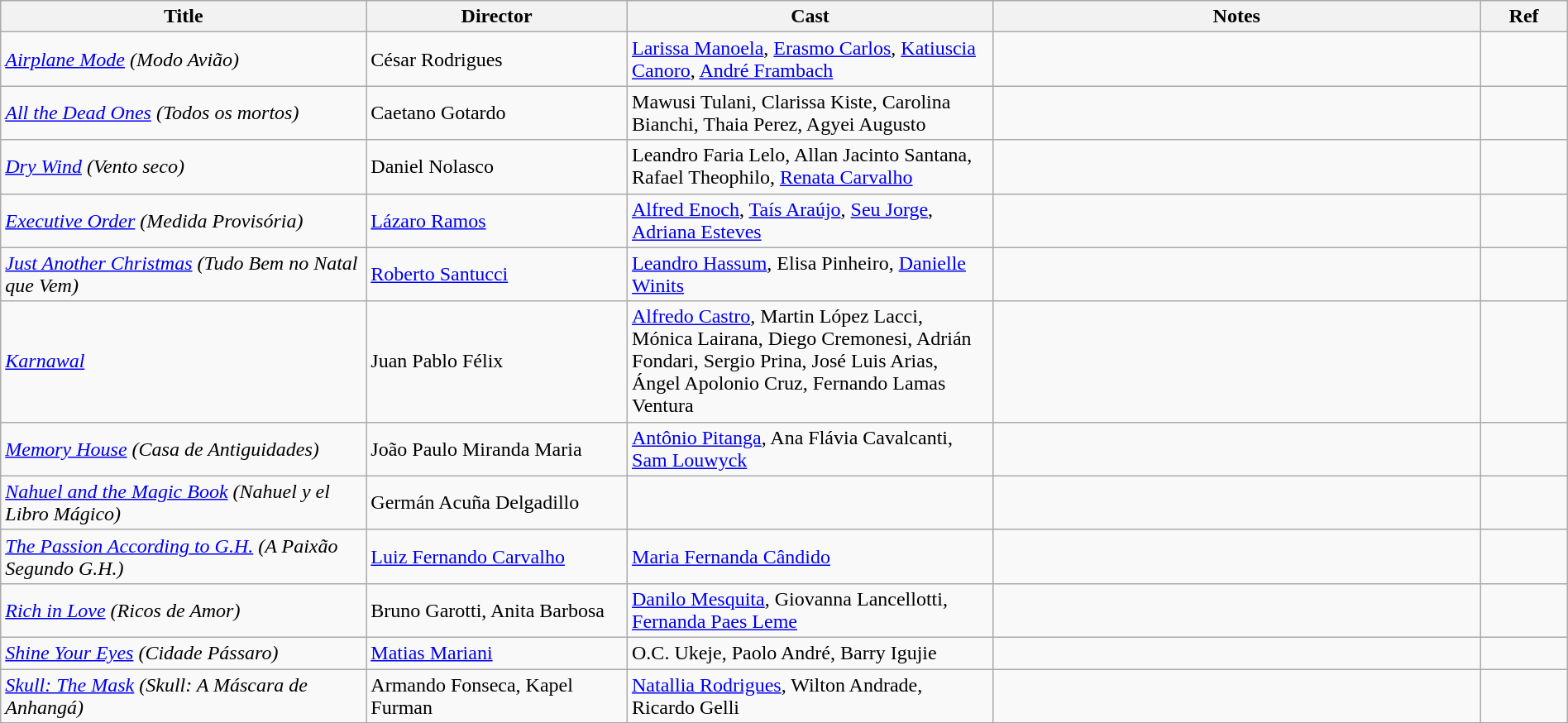<table class="wikitable sortable" width= "100%">
<tr>
<th width=21%>Title</th>
<th width=15%>Director</th>
<th width=21%>Cast</th>
<th width=28%>Notes</th>
<th width=5%>Ref</th>
</tr>
<tr>
<td><em><a href='#'>Airplane Mode</a> (Modo Avião)</em></td>
<td>César Rodrigues</td>
<td><a href='#'>Larissa Manoela</a>, <a href='#'>Erasmo Carlos</a>, <a href='#'>Katiuscia Canoro</a>, <a href='#'>André Frambach</a></td>
<td></td>
<td></td>
</tr>
<tr>
<td><em><a href='#'>All the Dead Ones</a> (Todos os mortos)</em></td>
<td>Caetano Gotardo</td>
<td>Mawusi Tulani, Clarissa Kiste, Carolina Bianchi, Thaia Perez, Agyei Augusto</td>
<td></td>
<td></td>
</tr>
<tr>
<td><em><a href='#'>Dry Wind</a> (Vento seco)</em></td>
<td>Daniel Nolasco</td>
<td>Leandro Faria Lelo, Allan Jacinto Santana, Rafael Theophilo, <a href='#'>Renata Carvalho</a></td>
<td></td>
<td></td>
</tr>
<tr>
<td><em><a href='#'>Executive Order</a> (Medida Provisória)</em></td>
<td><a href='#'>Lázaro Ramos</a></td>
<td><a href='#'>Alfred Enoch</a>, <a href='#'>Taís Araújo</a>, <a href='#'>Seu Jorge</a>, <a href='#'>Adriana Esteves</a></td>
<td></td>
<td></td>
</tr>
<tr>
<td><em><a href='#'>Just Another Christmas</a> (Tudo Bem no Natal que Vem)</em></td>
<td><a href='#'>Roberto Santucci</a></td>
<td><a href='#'>Leandro Hassum</a>, Elisa Pinheiro, <a href='#'>Danielle Winits</a></td>
<td></td>
<td></td>
</tr>
<tr>
<td><em><a href='#'>Karnawal</a></em></td>
<td>Juan Pablo Félix</td>
<td><a href='#'>Alfredo Castro</a>, Martin López Lacci, Mónica Lairana, Diego Cremonesi, Adrián Fondari, Sergio Prina, José Luis Arias, Ángel Apolonio Cruz, Fernando Lamas Ventura</td>
<td></td>
<td></td>
</tr>
<tr>
<td><em><a href='#'>Memory House</a> (Casa de Antiguidades)</em></td>
<td>João Paulo Miranda Maria</td>
<td><a href='#'>Antônio Pitanga</a>, Ana Flávia Cavalcanti, <a href='#'>Sam Louwyck</a></td>
<td></td>
<td></td>
</tr>
<tr>
<td><em><a href='#'>Nahuel and the Magic Book</a> (Nahuel y el Libro Mágico)</em></td>
<td>Germán Acuña Delgadillo</td>
<td></td>
<td></td>
<td></td>
</tr>
<tr>
<td><em><a href='#'>The Passion According to G.H.</a> (A Paixão Segundo G.H.)</em></td>
<td><a href='#'>Luiz Fernando Carvalho</a></td>
<td><a href='#'>Maria Fernanda Cândido</a></td>
<td></td>
<td></td>
</tr>
<tr>
<td><em><a href='#'>Rich in Love</a> (Ricos de Amor)</em></td>
<td>Bruno Garotti, Anita Barbosa</td>
<td><a href='#'>Danilo Mesquita</a>, Giovanna Lancellotti, <a href='#'>Fernanda Paes Leme</a></td>
<td></td>
<td></td>
</tr>
<tr>
<td><em><a href='#'>Shine Your Eyes</a> (Cidade Pássaro)</em></td>
<td><a href='#'>Matias Mariani</a></td>
<td>O.C. Ukeje, Paolo André, Barry Igujie</td>
<td></td>
<td></td>
</tr>
<tr>
<td><em><a href='#'>Skull: The Mask</a> (Skull: A Máscara de Anhangá)</em></td>
<td>Armando Fonseca, Kapel Furman</td>
<td><a href='#'>Natallia Rodrigues</a>, Wilton Andrade, Ricardo Gelli</td>
<td></td>
<td></td>
</tr>
</table>
